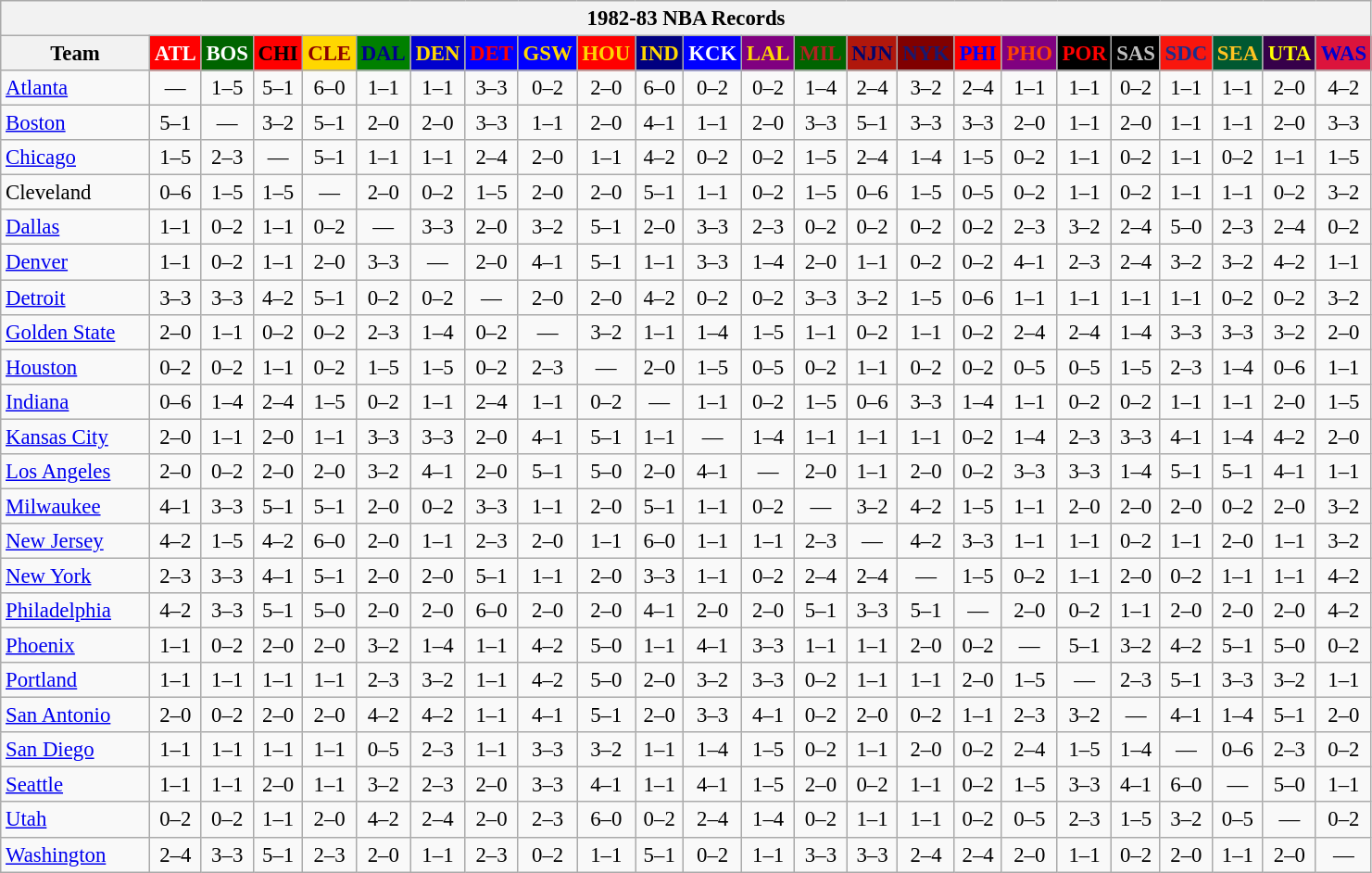<table class="wikitable" style="font-size:95%; text-align:center;">
<tr>
<th colspan=24>1982-83 NBA Records</th>
</tr>
<tr>
<th width=100>Team</th>
<th style="background:#FF0000;color:#FFFFFF;width=35">ATL</th>
<th style="background:#006400;color:#FFFFFF;width=35">BOS</th>
<th style="background:#FF0000;color:#000000;width=35">CHI</th>
<th style="background:#FFD700;color:#8B0000;width=35">CLE</th>
<th style="background:#008000;color:#00008B;width=35">DAL</th>
<th style="background:#0000CD;color:#FFD700;width=35">DEN</th>
<th style="background:#0000FF;color:#FF0000;width=35">DET</th>
<th style="background:#0000FF;color:#FFD700;width=35">GSW</th>
<th style="background:#FF0000;color:#FFD700;width=35">HOU</th>
<th style="background:#000080;color:#FFD700;width=35">IND</th>
<th style="background:#0000FF;color:#FFFFFF;width=35">KCK</th>
<th style="background:#800080;color:#FFD700;width=35">LAL</th>
<th style="background:#006400;color:#B22222;width=35">MIL</th>
<th style="background:#B0170C;color:#00056D;width=35">NJN</th>
<th style="background:#800000;color:#191970;width=35">NYK</th>
<th style="background:#FF0000;color:#0000FF;width=35">PHI</th>
<th style="background:#800080;color:#FF4500;width=35">PHO</th>
<th style="background:#000000;color:#FF0000;width=35">POR</th>
<th style="background:#000000;color:#C0C0C0;width=35">SAS</th>
<th style="background:#F9160D;color:#1A2E8B;width=35">SDC</th>
<th style="background:#005831;color:#FFC322;width=35">SEA</th>
<th style="background:#36004A;color:#FFFF00;width=35">UTA</th>
<th style="background:#DC143C;color:#0000CD;width=35">WAS</th>
</tr>
<tr>
<td style="text-align:left;"><a href='#'>Atlanta</a></td>
<td>—</td>
<td>1–5</td>
<td>5–1</td>
<td>6–0</td>
<td>1–1</td>
<td>1–1</td>
<td>3–3</td>
<td>0–2</td>
<td>2–0</td>
<td>6–0</td>
<td>0–2</td>
<td>0–2</td>
<td>1–4</td>
<td>2–4</td>
<td>3–2</td>
<td>2–4</td>
<td>1–1</td>
<td>1–1</td>
<td>0–2</td>
<td>1–1</td>
<td>1–1</td>
<td>2–0</td>
<td>4–2</td>
</tr>
<tr>
<td style="text-align:left;"><a href='#'>Boston</a></td>
<td>5–1</td>
<td>—</td>
<td>3–2</td>
<td>5–1</td>
<td>2–0</td>
<td>2–0</td>
<td>3–3</td>
<td>1–1</td>
<td>2–0</td>
<td>4–1</td>
<td>1–1</td>
<td>2–0</td>
<td>3–3</td>
<td>5–1</td>
<td>3–3</td>
<td>3–3</td>
<td>2–0</td>
<td>1–1</td>
<td>2–0</td>
<td>1–1</td>
<td>1–1</td>
<td>2–0</td>
<td>3–3</td>
</tr>
<tr>
<td style="text-align:left;"><a href='#'>Chicago</a></td>
<td>1–5</td>
<td>2–3</td>
<td>—</td>
<td>5–1</td>
<td>1–1</td>
<td>1–1</td>
<td>2–4</td>
<td>2–0</td>
<td>1–1</td>
<td>4–2</td>
<td>0–2</td>
<td>0–2</td>
<td>1–5</td>
<td>2–4</td>
<td>1–4</td>
<td>1–5</td>
<td>0–2</td>
<td>1–1</td>
<td>0–2</td>
<td>1–1</td>
<td>0–2</td>
<td>1–1</td>
<td>1–5</td>
</tr>
<tr>
<td style="text-align:left;">Cleveland</td>
<td>0–6</td>
<td>1–5</td>
<td>1–5</td>
<td>—</td>
<td>2–0</td>
<td>0–2</td>
<td>1–5</td>
<td>2–0</td>
<td>2–0</td>
<td>5–1</td>
<td>1–1</td>
<td>0–2</td>
<td>1–5</td>
<td>0–6</td>
<td>1–5</td>
<td>0–5</td>
<td>0–2</td>
<td>1–1</td>
<td>0–2</td>
<td>1–1</td>
<td>1–1</td>
<td>0–2</td>
<td>3–2</td>
</tr>
<tr>
<td style="text-align:left;"><a href='#'>Dallas</a></td>
<td>1–1</td>
<td>0–2</td>
<td>1–1</td>
<td>0–2</td>
<td>—</td>
<td>3–3</td>
<td>2–0</td>
<td>3–2</td>
<td>5–1</td>
<td>2–0</td>
<td>3–3</td>
<td>2–3</td>
<td>0–2</td>
<td>0–2</td>
<td>0–2</td>
<td>0–2</td>
<td>2–3</td>
<td>3–2</td>
<td>2–4</td>
<td>5–0</td>
<td>2–3</td>
<td>2–4</td>
<td>0–2</td>
</tr>
<tr>
<td style="text-align:left;"><a href='#'>Denver</a></td>
<td>1–1</td>
<td>0–2</td>
<td>1–1</td>
<td>2–0</td>
<td>3–3</td>
<td>—</td>
<td>2–0</td>
<td>4–1</td>
<td>5–1</td>
<td>1–1</td>
<td>3–3</td>
<td>1–4</td>
<td>2–0</td>
<td>1–1</td>
<td>0–2</td>
<td>0–2</td>
<td>4–1</td>
<td>2–3</td>
<td>2–4</td>
<td>3–2</td>
<td>3–2</td>
<td>4–2</td>
<td>1–1</td>
</tr>
<tr>
<td style="text-align:left;"><a href='#'>Detroit</a></td>
<td>3–3</td>
<td>3–3</td>
<td>4–2</td>
<td>5–1</td>
<td>0–2</td>
<td>0–2</td>
<td>—</td>
<td>2–0</td>
<td>2–0</td>
<td>4–2</td>
<td>0–2</td>
<td>0–2</td>
<td>3–3</td>
<td>3–2</td>
<td>1–5</td>
<td>0–6</td>
<td>1–1</td>
<td>1–1</td>
<td>1–1</td>
<td>1–1</td>
<td>0–2</td>
<td>0–2</td>
<td>3–2</td>
</tr>
<tr>
<td style="text-align:left;"><a href='#'>Golden State</a></td>
<td>2–0</td>
<td>1–1</td>
<td>0–2</td>
<td>0–2</td>
<td>2–3</td>
<td>1–4</td>
<td>0–2</td>
<td>—</td>
<td>3–2</td>
<td>1–1</td>
<td>1–4</td>
<td>1–5</td>
<td>1–1</td>
<td>0–2</td>
<td>1–1</td>
<td>0–2</td>
<td>2–4</td>
<td>2–4</td>
<td>1–4</td>
<td>3–3</td>
<td>3–3</td>
<td>3–2</td>
<td>2–0</td>
</tr>
<tr>
<td style="text-align:left;"><a href='#'>Houston</a></td>
<td>0–2</td>
<td>0–2</td>
<td>1–1</td>
<td>0–2</td>
<td>1–5</td>
<td>1–5</td>
<td>0–2</td>
<td>2–3</td>
<td>—</td>
<td>2–0</td>
<td>1–5</td>
<td>0–5</td>
<td>0–2</td>
<td>1–1</td>
<td>0–2</td>
<td>0–2</td>
<td>0–5</td>
<td>0–5</td>
<td>1–5</td>
<td>2–3</td>
<td>1–4</td>
<td>0–6</td>
<td>1–1</td>
</tr>
<tr>
<td style="text-align:left;"><a href='#'>Indiana</a></td>
<td>0–6</td>
<td>1–4</td>
<td>2–4</td>
<td>1–5</td>
<td>0–2</td>
<td>1–1</td>
<td>2–4</td>
<td>1–1</td>
<td>0–2</td>
<td>—</td>
<td>1–1</td>
<td>0–2</td>
<td>1–5</td>
<td>0–6</td>
<td>3–3</td>
<td>1–4</td>
<td>1–1</td>
<td>0–2</td>
<td>0–2</td>
<td>1–1</td>
<td>1–1</td>
<td>2–0</td>
<td>1–5</td>
</tr>
<tr>
<td style="text-align:left;"><a href='#'>Kansas City</a></td>
<td>2–0</td>
<td>1–1</td>
<td>2–0</td>
<td>1–1</td>
<td>3–3</td>
<td>3–3</td>
<td>2–0</td>
<td>4–1</td>
<td>5–1</td>
<td>1–1</td>
<td>—</td>
<td>1–4</td>
<td>1–1</td>
<td>1–1</td>
<td>1–1</td>
<td>0–2</td>
<td>1–4</td>
<td>2–3</td>
<td>3–3</td>
<td>4–1</td>
<td>1–4</td>
<td>4–2</td>
<td>2–0</td>
</tr>
<tr>
<td style="text-align:left;"><a href='#'>Los Angeles</a></td>
<td>2–0</td>
<td>0–2</td>
<td>2–0</td>
<td>2–0</td>
<td>3–2</td>
<td>4–1</td>
<td>2–0</td>
<td>5–1</td>
<td>5–0</td>
<td>2–0</td>
<td>4–1</td>
<td>—</td>
<td>2–0</td>
<td>1–1</td>
<td>2–0</td>
<td>0–2</td>
<td>3–3</td>
<td>3–3</td>
<td>1–4</td>
<td>5–1</td>
<td>5–1</td>
<td>4–1</td>
<td>1–1</td>
</tr>
<tr>
<td style="text-align:left;"><a href='#'>Milwaukee</a></td>
<td>4–1</td>
<td>3–3</td>
<td>5–1</td>
<td>5–1</td>
<td>2–0</td>
<td>0–2</td>
<td>3–3</td>
<td>1–1</td>
<td>2–0</td>
<td>5–1</td>
<td>1–1</td>
<td>0–2</td>
<td>—</td>
<td>3–2</td>
<td>4–2</td>
<td>1–5</td>
<td>1–1</td>
<td>2–0</td>
<td>2–0</td>
<td>2–0</td>
<td>0–2</td>
<td>2–0</td>
<td>3–2</td>
</tr>
<tr>
<td style="text-align:left;"><a href='#'>New Jersey</a></td>
<td>4–2</td>
<td>1–5</td>
<td>4–2</td>
<td>6–0</td>
<td>2–0</td>
<td>1–1</td>
<td>2–3</td>
<td>2–0</td>
<td>1–1</td>
<td>6–0</td>
<td>1–1</td>
<td>1–1</td>
<td>2–3</td>
<td>—</td>
<td>4–2</td>
<td>3–3</td>
<td>1–1</td>
<td>1–1</td>
<td>0–2</td>
<td>1–1</td>
<td>2–0</td>
<td>1–1</td>
<td>3–2</td>
</tr>
<tr>
<td style="text-align:left;"><a href='#'>New York</a></td>
<td>2–3</td>
<td>3–3</td>
<td>4–1</td>
<td>5–1</td>
<td>2–0</td>
<td>2–0</td>
<td>5–1</td>
<td>1–1</td>
<td>2–0</td>
<td>3–3</td>
<td>1–1</td>
<td>0–2</td>
<td>2–4</td>
<td>2–4</td>
<td>—</td>
<td>1–5</td>
<td>0–2</td>
<td>1–1</td>
<td>2–0</td>
<td>0–2</td>
<td>1–1</td>
<td>1–1</td>
<td>4–2</td>
</tr>
<tr>
<td style="text-align:left;"><a href='#'>Philadelphia</a></td>
<td>4–2</td>
<td>3–3</td>
<td>5–1</td>
<td>5–0</td>
<td>2–0</td>
<td>2–0</td>
<td>6–0</td>
<td>2–0</td>
<td>2–0</td>
<td>4–1</td>
<td>2–0</td>
<td>2–0</td>
<td>5–1</td>
<td>3–3</td>
<td>5–1</td>
<td>—</td>
<td>2–0</td>
<td>0–2</td>
<td>1–1</td>
<td>2–0</td>
<td>2–0</td>
<td>2–0</td>
<td>4–2</td>
</tr>
<tr>
<td style="text-align:left;"><a href='#'>Phoenix</a></td>
<td>1–1</td>
<td>0–2</td>
<td>2–0</td>
<td>2–0</td>
<td>3–2</td>
<td>1–4</td>
<td>1–1</td>
<td>4–2</td>
<td>5–0</td>
<td>1–1</td>
<td>4–1</td>
<td>3–3</td>
<td>1–1</td>
<td>1–1</td>
<td>2–0</td>
<td>0–2</td>
<td>—</td>
<td>5–1</td>
<td>3–2</td>
<td>4–2</td>
<td>5–1</td>
<td>5–0</td>
<td>0–2</td>
</tr>
<tr>
<td style="text-align:left;"><a href='#'>Portland</a></td>
<td>1–1</td>
<td>1–1</td>
<td>1–1</td>
<td>1–1</td>
<td>2–3</td>
<td>3–2</td>
<td>1–1</td>
<td>4–2</td>
<td>5–0</td>
<td>2–0</td>
<td>3–2</td>
<td>3–3</td>
<td>0–2</td>
<td>1–1</td>
<td>1–1</td>
<td>2–0</td>
<td>1–5</td>
<td>—</td>
<td>2–3</td>
<td>5–1</td>
<td>3–3</td>
<td>3–2</td>
<td>1–1</td>
</tr>
<tr>
<td style="text-align:left;"><a href='#'>San Antonio</a></td>
<td>2–0</td>
<td>0–2</td>
<td>2–0</td>
<td>2–0</td>
<td>4–2</td>
<td>4–2</td>
<td>1–1</td>
<td>4–1</td>
<td>5–1</td>
<td>2–0</td>
<td>3–3</td>
<td>4–1</td>
<td>0–2</td>
<td>2–0</td>
<td>0–2</td>
<td>1–1</td>
<td>2–3</td>
<td>3–2</td>
<td>—</td>
<td>4–1</td>
<td>1–4</td>
<td>5–1</td>
<td>2–0</td>
</tr>
<tr>
<td style="text-align:left;"><a href='#'>San Diego</a></td>
<td>1–1</td>
<td>1–1</td>
<td>1–1</td>
<td>1–1</td>
<td>0–5</td>
<td>2–3</td>
<td>1–1</td>
<td>3–3</td>
<td>3–2</td>
<td>1–1</td>
<td>1–4</td>
<td>1–5</td>
<td>0–2</td>
<td>1–1</td>
<td>2–0</td>
<td>0–2</td>
<td>2–4</td>
<td>1–5</td>
<td>1–4</td>
<td>—</td>
<td>0–6</td>
<td>2–3</td>
<td>0–2</td>
</tr>
<tr>
<td style="text-align:left;"><a href='#'>Seattle</a></td>
<td>1–1</td>
<td>1–1</td>
<td>2–0</td>
<td>1–1</td>
<td>3–2</td>
<td>2–3</td>
<td>2–0</td>
<td>3–3</td>
<td>4–1</td>
<td>1–1</td>
<td>4–1</td>
<td>1–5</td>
<td>2–0</td>
<td>0–2</td>
<td>1–1</td>
<td>0–2</td>
<td>1–5</td>
<td>3–3</td>
<td>4–1</td>
<td>6–0</td>
<td>—</td>
<td>5–0</td>
<td>1–1</td>
</tr>
<tr>
<td style="text-align:left;"><a href='#'>Utah</a></td>
<td>0–2</td>
<td>0–2</td>
<td>1–1</td>
<td>2–0</td>
<td>4–2</td>
<td>2–4</td>
<td>2–0</td>
<td>2–3</td>
<td>6–0</td>
<td>0–2</td>
<td>2–4</td>
<td>1–4</td>
<td>0–2</td>
<td>1–1</td>
<td>1–1</td>
<td>0–2</td>
<td>0–5</td>
<td>2–3</td>
<td>1–5</td>
<td>3–2</td>
<td>0–5</td>
<td>—</td>
<td>0–2</td>
</tr>
<tr>
<td style="text-align:left;"><a href='#'>Washington</a></td>
<td>2–4</td>
<td>3–3</td>
<td>5–1</td>
<td>2–3</td>
<td>2–0</td>
<td>1–1</td>
<td>2–3</td>
<td>0–2</td>
<td>1–1</td>
<td>5–1</td>
<td>0–2</td>
<td>1–1</td>
<td>3–3</td>
<td>3–3</td>
<td>2–4</td>
<td>2–4</td>
<td>2–0</td>
<td>1–1</td>
<td>0–2</td>
<td>2–0</td>
<td>1–1</td>
<td>2–0</td>
<td>—</td>
</tr>
</table>
